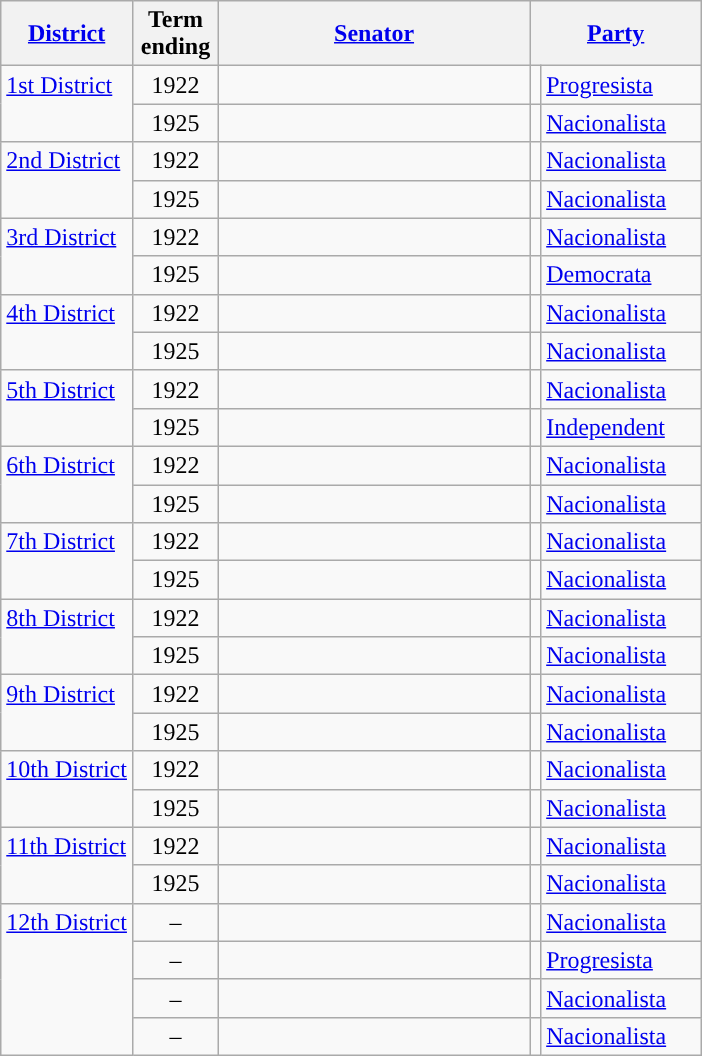<table class="wikitable sortable">
<tr>
<th><a href='#'>District</a></th>
<th width="50px">Term ending</th>
<th width="200px"><a href='#'>Senator</a></th>
<th colspan="2"><a href='#'>Party</a></th>
</tr>
<tr>
<td rowspan="2" valign="top"><a href='#'>1st District</a></td>
<td align="center">1922</td>
<td></td>
<td></td>
<td width="100px"><a href='#'>Progresista</a></td>
</tr>
<tr>
<td align="center">1925</td>
<td></td>
<td></td>
<td><a href='#'>Nacionalista</a></td>
</tr>
<tr>
<td rowspan="2" valign="top"><a href='#'>2nd District</a></td>
<td align="center">1922</td>
<td></td>
<td></td>
<td><a href='#'>Nacionalista</a></td>
</tr>
<tr>
<td align="center">1925</td>
<td></td>
<td></td>
<td><a href='#'>Nacionalista</a></td>
</tr>
<tr>
<td rowspan="2" valign="top"><a href='#'>3rd District</a></td>
<td align="center">1922</td>
<td></td>
<td></td>
<td><a href='#'>Nacionalista</a></td>
</tr>
<tr>
<td align="center">1925</td>
<td></td>
<td></td>
<td><a href='#'>Democrata</a></td>
</tr>
<tr>
<td rowspan="2" valign="top"><a href='#'>4th District</a></td>
<td align="center">1922</td>
<td></td>
<td></td>
<td><a href='#'>Nacionalista</a></td>
</tr>
<tr>
<td align="center">1925</td>
<td></td>
<td></td>
<td><a href='#'>Nacionalista</a></td>
</tr>
<tr>
<td rowspan="2" valign="top"><a href='#'>5th District</a></td>
<td align="center">1922</td>
<td></td>
<td></td>
<td><a href='#'>Nacionalista</a></td>
</tr>
<tr>
<td align="center">1925</td>
<td></td>
<td></td>
<td><a href='#'>Independent</a></td>
</tr>
<tr>
<td rowspan="2" valign="top"><a href='#'>6th District</a></td>
<td align="center">1922</td>
<td></td>
<td></td>
<td><a href='#'>Nacionalista</a></td>
</tr>
<tr>
<td align="center">1925</td>
<td></td>
<td></td>
<td><a href='#'>Nacionalista</a></td>
</tr>
<tr>
<td rowspan="2" valign="top"><a href='#'>7th District</a></td>
<td align="center">1922</td>
<td></td>
<td></td>
<td><a href='#'>Nacionalista</a></td>
</tr>
<tr>
<td align="center">1925</td>
<td></td>
<td></td>
<td><a href='#'>Nacionalista</a></td>
</tr>
<tr>
<td rowspan="2" valign="top"><a href='#'>8th District</a></td>
<td align="center">1922</td>
<td></td>
<td></td>
<td><a href='#'>Nacionalista</a></td>
</tr>
<tr>
<td align="center">1925</td>
<td></td>
<td></td>
<td><a href='#'>Nacionalista</a></td>
</tr>
<tr>
<td rowspan="2" valign="top"><a href='#'>9th District</a></td>
<td align="center">1922</td>
<td></td>
<td></td>
<td><a href='#'>Nacionalista</a></td>
</tr>
<tr>
<td align="center">1925</td>
<td></td>
<td></td>
<td><a href='#'>Nacionalista</a></td>
</tr>
<tr>
<td rowspan="2" valign="top"><a href='#'>10th District</a></td>
<td align="center">1922</td>
<td></td>
<td></td>
<td><a href='#'>Nacionalista</a></td>
</tr>
<tr>
<td align="center">1925</td>
<td></td>
<td></td>
<td><a href='#'>Nacionalista</a></td>
</tr>
<tr>
<td rowspan="2" valign="top"><a href='#'>11th District</a></td>
<td align="center">1922</td>
<td></td>
<td></td>
<td><a href='#'>Nacionalista</a></td>
</tr>
<tr>
<td align="center">1925</td>
<td></td>
<td></td>
<td><a href='#'>Nacionalista</a></td>
</tr>
<tr>
<td rowspan="4" valign="top"><a href='#'>12th District</a></td>
<td align="center">–</td>
<td></td>
<td></td>
<td><a href='#'>Nacionalista</a></td>
</tr>
<tr>
<td align="center">–</td>
<td></td>
<td></td>
<td><a href='#'>Progresista</a></td>
</tr>
<tr>
<td align="center">–</td>
<td></td>
<td></td>
<td><a href='#'>Nacionalista</a></td>
</tr>
<tr>
<td align="center">–</td>
<td></td>
<td></td>
<td><a href='#'>Nacionalista</a></td>
</tr>
</table>
